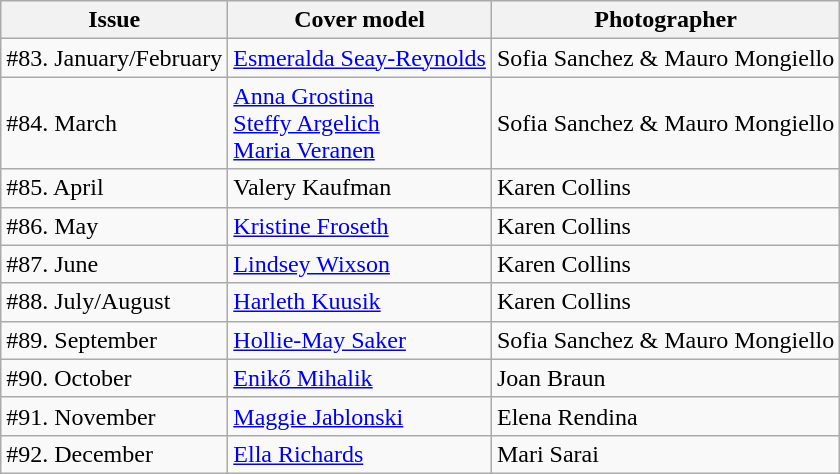<table class="sortable wikitable">
<tr>
<th>Issue</th>
<th>Cover model</th>
<th>Photographer</th>
</tr>
<tr>
<td>#83. January/February</td>
<td><a href='#'>Esmeralda Seay-Reynolds</a></td>
<td>Sofia Sanchez & Mauro Mongiello</td>
</tr>
<tr>
<td>#84. March</td>
<td><a href='#'>Anna Grostina</a><br><a href='#'>Steffy Argelich</a><br><a href='#'>Maria Veranen</a></td>
<td>Sofia Sanchez & Mauro Mongiello</td>
</tr>
<tr>
<td>#85. April</td>
<td>Valery Kaufman</td>
<td>Karen Collins</td>
</tr>
<tr>
<td>#86. May</td>
<td><a href='#'>Kristine Froseth</a></td>
<td>Karen Collins</td>
</tr>
<tr>
<td>#87. June</td>
<td><a href='#'>Lindsey Wixson</a></td>
<td>Karen Collins</td>
</tr>
<tr>
<td>#88. July/August</td>
<td><a href='#'>Harleth Kuusik</a></td>
<td>Karen Collins</td>
</tr>
<tr>
<td>#89. September</td>
<td><a href='#'>Hollie-May Saker</a></td>
<td>Sofia Sanchez & Mauro Mongiello</td>
</tr>
<tr>
<td>#90. October</td>
<td><a href='#'>Enikő Mihalik</a></td>
<td>Joan Braun</td>
</tr>
<tr>
<td>#91. November</td>
<td><a href='#'>Maggie Jablonski</a></td>
<td>Elena Rendina</td>
</tr>
<tr>
<td>#92. December</td>
<td><a href='#'>Ella Richards</a></td>
<td>Mari Sarai</td>
</tr>
</table>
